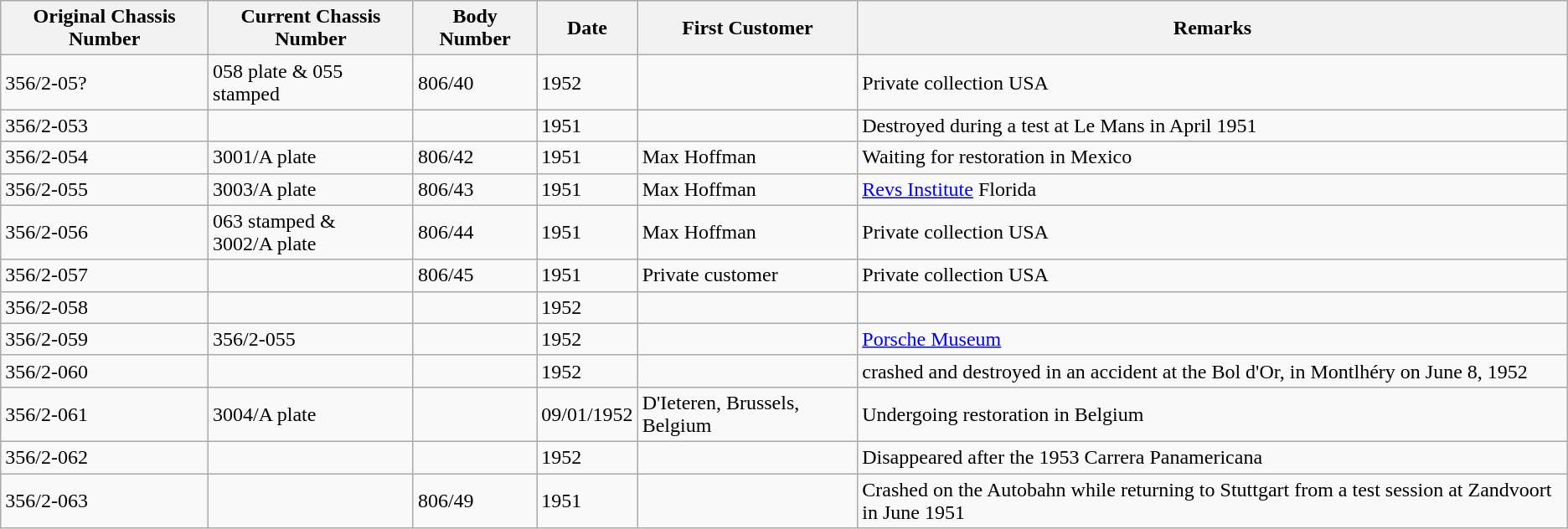<table class="wikitable sortable">
<tr>
<th>Original Chassis Number</th>
<th>Current Chassis Number</th>
<th>Body Number</th>
<th>Date</th>
<th>First Customer</th>
<th>Remarks</th>
</tr>
<tr>
<td>356/2-05?</td>
<td>058 plate & 055 stamped</td>
<td>806/40</td>
<td>1952</td>
<td></td>
<td>Private collection USA</td>
</tr>
<tr>
<td>356/2-053</td>
<td></td>
<td></td>
<td>1951</td>
<td></td>
<td>Destroyed during a test at Le Mans in April 1951</td>
</tr>
<tr>
<td>356/2-054</td>
<td>3001/A plate</td>
<td>806/42</td>
<td>1951</td>
<td>Max Hoffman</td>
<td>Waiting for restoration in Mexico</td>
</tr>
<tr>
<td>356/2-055</td>
<td>3003/A plate</td>
<td>806/43</td>
<td>1951</td>
<td>Max Hoffman</td>
<td><a href='#'>Revs Institute</a> Florida</td>
</tr>
<tr>
<td>356/2-056</td>
<td>063 stamped &<br>3002/A plate</td>
<td>806/44</td>
<td>1951</td>
<td>Max Hoffman</td>
<td>Private collection USA</td>
</tr>
<tr>
<td>356/2-057</td>
<td></td>
<td>806/45</td>
<td>1951</td>
<td>Private customer</td>
<td>Private collection USA</td>
</tr>
<tr>
<td>356/2-058</td>
<td></td>
<td></td>
<td>1952</td>
<td></td>
<td></td>
</tr>
<tr>
<td>356/2-059</td>
<td>356/2-055</td>
<td></td>
<td>1952</td>
<td></td>
<td><a href='#'>Porsche Museum</a></td>
</tr>
<tr>
<td>356/2-060</td>
<td></td>
<td></td>
<td>1952</td>
<td></td>
<td>crashed and destroyed in an accident at the Bol d'Or, in Montlhéry on June 8, 1952</td>
</tr>
<tr>
<td>356/2-061</td>
<td>3004/A plate</td>
<td></td>
<td>09/01/1952</td>
<td>D'Ieteren, Brussels, Belgium</td>
<td>Undergoing restoration in Belgium</td>
</tr>
<tr>
<td>356/2-062</td>
<td></td>
<td></td>
<td>1952</td>
<td></td>
<td>Disappeared after the 1953 Carrera Panamericana</td>
</tr>
<tr>
<td>356/2-063</td>
<td></td>
<td>806/49</td>
<td>1951</td>
<td></td>
<td>Crashed on the Autobahn while returning to Stuttgart from a test session at Zandvoort in June 1951</td>
</tr>
</table>
